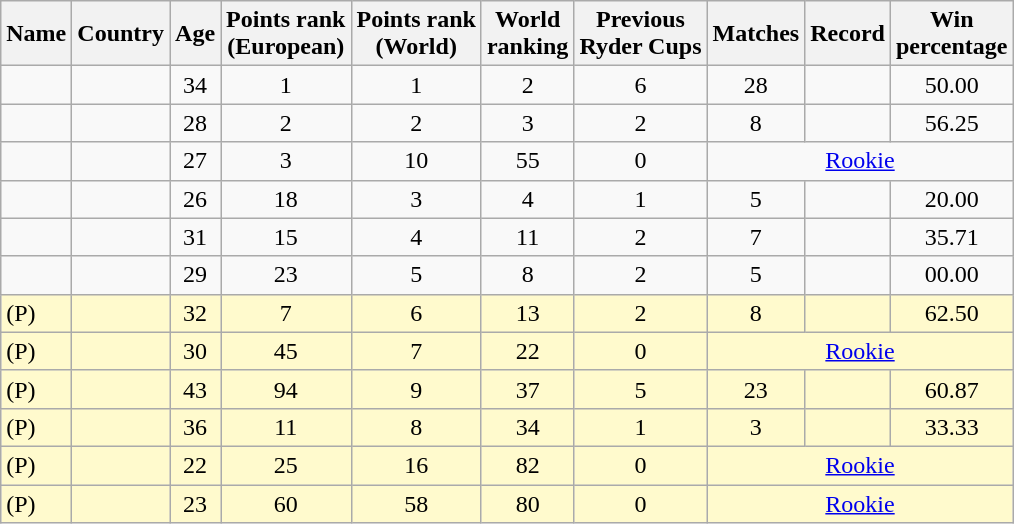<table class="wikitable sortable" style="text-align:center">
<tr>
<th>Name</th>
<th>Country</th>
<th>Age</th>
<th data-sort-type="number">Points rank<br>(European)</th>
<th data-sort-type="number">Points rank<br>(World)</th>
<th data-sort-type="number">World<br>ranking</th>
<th data-sort-type="number">Previous<br>Ryder Cups</th>
<th data-sort-type="number">Matches</th>
<th data-sort-type="number">Record</th>
<th data-sort-type="number">Win<br>percentage</th>
</tr>
<tr>
<td align="left"></td>
<td align="left"></td>
<td>34</td>
<td>1</td>
<td>1</td>
<td>2</td>
<td>6</td>
<td>28</td>
<td></td>
<td>50.00</td>
</tr>
<tr>
<td align=left></td>
<td align=left></td>
<td>28</td>
<td>2</td>
<td>2</td>
<td>3</td>
<td>2</td>
<td>8</td>
<td></td>
<td>56.25</td>
</tr>
<tr>
<td align=left></td>
<td align=left></td>
<td>27</td>
<td>3</td>
<td>10</td>
<td>55</td>
<td>0</td>
<td colspan="3"><a href='#'>Rookie</a></td>
</tr>
<tr>
<td align=left></td>
<td align=left></td>
<td>26</td>
<td>18</td>
<td>3</td>
<td>4</td>
<td>1</td>
<td>5</td>
<td></td>
<td>20.00</td>
</tr>
<tr>
<td align=left></td>
<td align=left></td>
<td>31</td>
<td>15</td>
<td>4</td>
<td>11</td>
<td>2</td>
<td>7</td>
<td></td>
<td>35.71</td>
</tr>
<tr>
<td align=left></td>
<td align=left></td>
<td>29</td>
<td>23</td>
<td>5</td>
<td>8</td>
<td>2</td>
<td>5</td>
<td></td>
<td>00.00</td>
</tr>
<tr style="background:LemonChiffon;">
<td align=left> (P)</td>
<td align=left></td>
<td>32</td>
<td>7</td>
<td>6</td>
<td>13</td>
<td>2</td>
<td>8</td>
<td></td>
<td>62.50</td>
</tr>
<tr style="background:LemonChiffon;">
<td align=left> (P)</td>
<td align=left></td>
<td>30</td>
<td>45</td>
<td>7</td>
<td>22</td>
<td>0</td>
<td colspan="3"><a href='#'>Rookie</a></td>
</tr>
<tr style="background:LemonChiffon;">
<td align=left> (P)</td>
<td align=left></td>
<td>43</td>
<td>94</td>
<td>9</td>
<td>37</td>
<td>5</td>
<td>23</td>
<td></td>
<td>60.87</td>
</tr>
<tr style="background:LemonChiffon;">
<td align=left> (P)</td>
<td align=left></td>
<td>36</td>
<td>11</td>
<td>8</td>
<td>34</td>
<td>1</td>
<td>3</td>
<td></td>
<td>33.33</td>
</tr>
<tr style="background:LemonChiffon;">
<td align=left> (P)</td>
<td align=left></td>
<td>22</td>
<td>25</td>
<td>16</td>
<td>82</td>
<td>0</td>
<td colspan="3"><a href='#'>Rookie</a></td>
</tr>
<tr style="background:LemonChiffon;">
<td align=left> (P)</td>
<td align=left></td>
<td>23</td>
<td>60</td>
<td>58</td>
<td>80</td>
<td>0</td>
<td colspan="3"><a href='#'>Rookie</a></td>
</tr>
</table>
